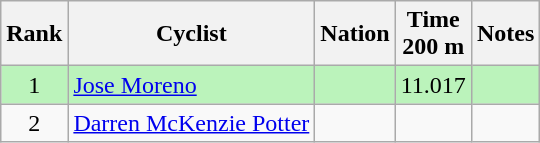<table class="wikitable sortable" style="text-align:center">
<tr>
<th>Rank</th>
<th>Cyclist</th>
<th>Nation</th>
<th>Time<br>200 m</th>
<th>Notes</th>
</tr>
<tr bgcolor=bbf3bb>
<td>1</td>
<td align=left><a href='#'>Jose Moreno</a></td>
<td align=left></td>
<td>11.017</td>
<td></td>
</tr>
<tr>
<td>2</td>
<td align=left><a href='#'>Darren McKenzie Potter</a></td>
<td align=left></td>
<td></td>
<td></td>
</tr>
</table>
